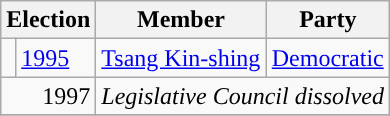<table class="wikitable">
<tr>
<th colspan="2">Election</th>
<th>Member</th>
<th>Party</th>
</tr>
<tr>
<td style="background-color: "></td>
<td><a href='#'>1995</a></td>
<td><a href='#'>Tsang Kin-shing</a></td>
<td><a href='#'>Democratic</a></td>
</tr>
<tr>
<td colspan=2 align=right>1997</td>
<td colspan=2><em>Legislative Council dissolved</em></td>
</tr>
<tr>
</tr>
</table>
